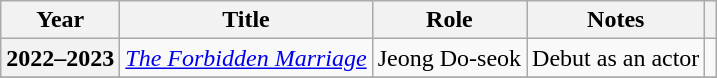<table class="wikitable plainrowheaders">
<tr>
<th scope="col">Year</th>
<th scope="col">Title</th>
<th scope="col">Role</th>
<th scope="col">Notes</th>
<th scope="col" class="unsortable"></th>
</tr>
<tr>
<th scope="row">2022–2023</th>
<td><em><a href='#'>The Forbidden Marriage</a></em></td>
<td>Jeong Do-seok</td>
<td>Debut as an actor</td>
<td style="text-align:center"></td>
</tr>
<tr>
</tr>
</table>
